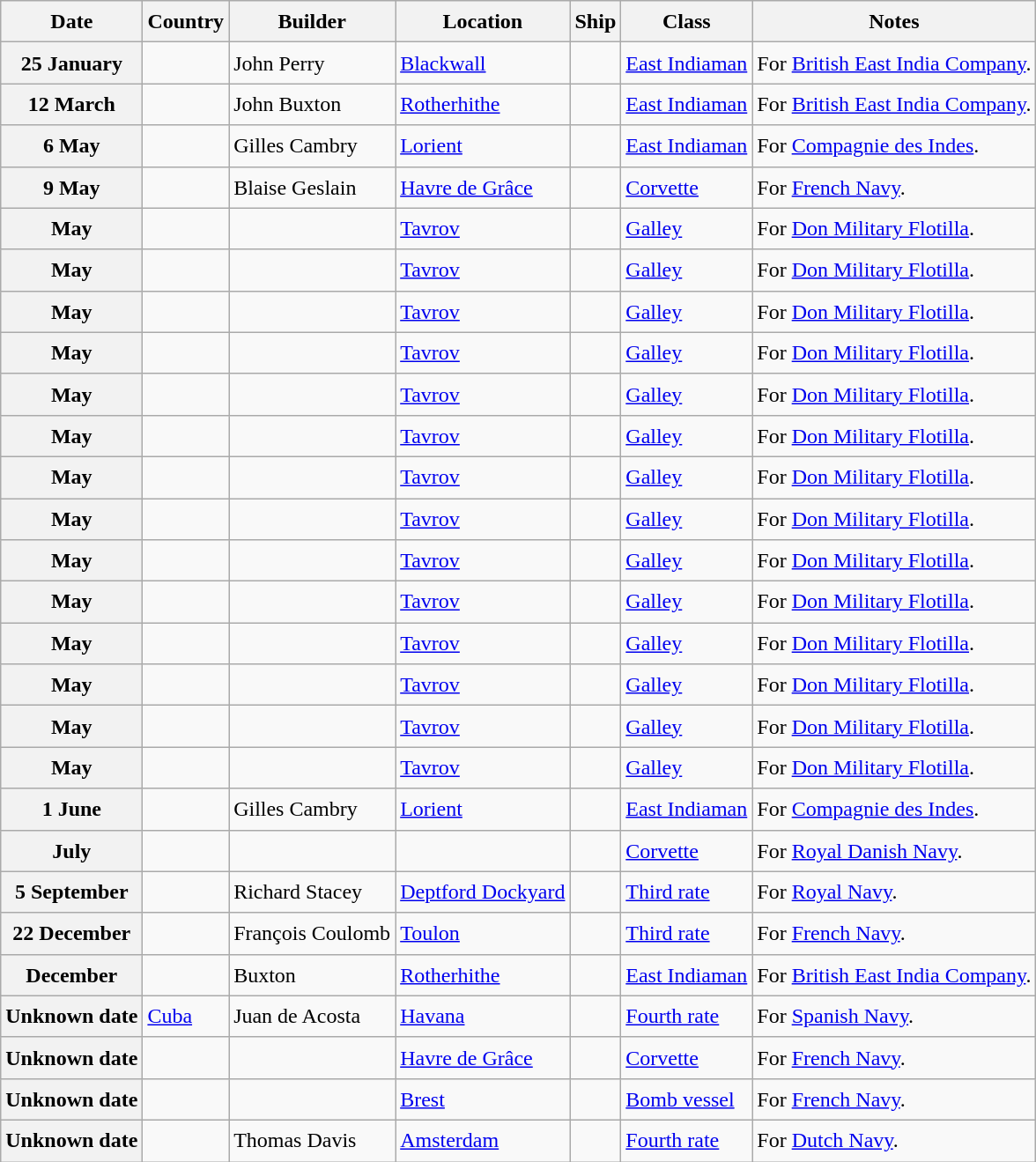<table class="wikitable sortable" style="font-size:1.00em; line-height:1.5em;">
<tr>
<th>Date</th>
<th>Country</th>
<th>Builder</th>
<th>Location</th>
<th>Ship</th>
<th>Class</th>
<th>Notes</th>
</tr>
<tr ---->
<th>25 January</th>
<td></td>
<td>John Perry</td>
<td><a href='#'>Blackwall</a></td>
<td><strong></strong></td>
<td><a href='#'>East Indiaman</a></td>
<td>For <a href='#'>British East India Company</a>.</td>
</tr>
<tr ---->
<th>12 March</th>
<td></td>
<td>John Buxton</td>
<td><a href='#'>Rotherhithe</a></td>
<td><strong></strong></td>
<td><a href='#'>East Indiaman</a></td>
<td>For <a href='#'>British East India Company</a>.</td>
</tr>
<tr ---->
<th>6 May</th>
<td></td>
<td>Gilles Cambry</td>
<td><a href='#'>Lorient</a></td>
<td><strong></strong></td>
<td><a href='#'>East Indiaman</a></td>
<td>For <a href='#'>Compagnie des Indes</a>.</td>
</tr>
<tr ---->
<th>9 May</th>
<td></td>
<td>Blaise Geslain</td>
<td><a href='#'>Havre de Grâce</a></td>
<td><strong></strong></td>
<td><a href='#'>Corvette</a></td>
<td>For <a href='#'>French Navy</a>.</td>
</tr>
<tr ---->
<th>May</th>
<td></td>
<td></td>
<td><a href='#'>Tavrov</a></td>
<td><strong></strong></td>
<td><a href='#'>Galley</a></td>
<td>For <a href='#'>Don Military Flotilla</a>.</td>
</tr>
<tr ---->
<th>May</th>
<td></td>
<td></td>
<td><a href='#'>Tavrov</a></td>
<td><strong></strong></td>
<td><a href='#'>Galley</a></td>
<td>For <a href='#'>Don Military Flotilla</a>.</td>
</tr>
<tr ---->
<th>May</th>
<td></td>
<td></td>
<td><a href='#'>Tavrov</a></td>
<td><strong></strong></td>
<td><a href='#'>Galley</a></td>
<td>For <a href='#'>Don Military Flotilla</a>.</td>
</tr>
<tr ---->
<th>May</th>
<td></td>
<td></td>
<td><a href='#'>Tavrov</a></td>
<td><strong></strong></td>
<td><a href='#'>Galley</a></td>
<td>For <a href='#'>Don Military Flotilla</a>.</td>
</tr>
<tr ---->
<th>May</th>
<td></td>
<td></td>
<td><a href='#'>Tavrov</a></td>
<td><strong></strong></td>
<td><a href='#'>Galley</a></td>
<td>For <a href='#'>Don Military Flotilla</a>.</td>
</tr>
<tr ---->
<th>May</th>
<td></td>
<td></td>
<td><a href='#'>Tavrov</a></td>
<td><strong></strong></td>
<td><a href='#'>Galley</a></td>
<td>For <a href='#'>Don Military Flotilla</a>.</td>
</tr>
<tr ---->
<th>May</th>
<td></td>
<td></td>
<td><a href='#'>Tavrov</a></td>
<td><strong></strong></td>
<td><a href='#'>Galley</a></td>
<td>For <a href='#'>Don Military Flotilla</a>.</td>
</tr>
<tr ---->
<th>May</th>
<td></td>
<td></td>
<td><a href='#'>Tavrov</a></td>
<td><strong></strong></td>
<td><a href='#'>Galley</a></td>
<td>For <a href='#'>Don Military Flotilla</a>.</td>
</tr>
<tr ---->
<th>May</th>
<td></td>
<td></td>
<td><a href='#'>Tavrov</a></td>
<td><strong></strong></td>
<td><a href='#'>Galley</a></td>
<td>For <a href='#'>Don Military Flotilla</a>.</td>
</tr>
<tr ---->
<th>May</th>
<td></td>
<td></td>
<td><a href='#'>Tavrov</a></td>
<td><strong></strong></td>
<td><a href='#'>Galley</a></td>
<td>For <a href='#'>Don Military Flotilla</a>.</td>
</tr>
<tr ---->
<th>May</th>
<td></td>
<td></td>
<td><a href='#'>Tavrov</a></td>
<td><strong></strong></td>
<td><a href='#'>Galley</a></td>
<td>For <a href='#'>Don Military Flotilla</a>.</td>
</tr>
<tr ---->
<th>May</th>
<td></td>
<td></td>
<td><a href='#'>Tavrov</a></td>
<td><strong></strong></td>
<td><a href='#'>Galley</a></td>
<td>For <a href='#'>Don Military Flotilla</a>.</td>
</tr>
<tr ---->
<th>May</th>
<td></td>
<td></td>
<td><a href='#'>Tavrov</a></td>
<td><strong></strong></td>
<td><a href='#'>Galley</a></td>
<td>For <a href='#'>Don Military Flotilla</a>.</td>
</tr>
<tr ---->
<th>May</th>
<td></td>
<td></td>
<td><a href='#'>Tavrov</a></td>
<td><strong></strong></td>
<td><a href='#'>Galley</a></td>
<td>For <a href='#'>Don Military Flotilla</a>.</td>
</tr>
<tr ---->
<th>1 June</th>
<td></td>
<td>Gilles Cambry</td>
<td><a href='#'>Lorient</a></td>
<td><strong></strong></td>
<td><a href='#'>East Indiaman</a></td>
<td>For <a href='#'>Compagnie des Indes</a>.</td>
</tr>
<tr ---->
<th>July</th>
<td></td>
<td></td>
<td></td>
<td><strong></strong></td>
<td><a href='#'>Corvette</a></td>
<td>For <a href='#'>Royal Danish Navy</a>.</td>
</tr>
<tr ---->
<th>5 September</th>
<td></td>
<td>Richard Stacey</td>
<td><a href='#'>Deptford Dockyard</a></td>
<td><strong></strong></td>
<td><a href='#'>Third rate</a></td>
<td>For <a href='#'>Royal Navy</a>.</td>
</tr>
<tr ---->
<th>22 December</th>
<td></td>
<td>François Coulomb</td>
<td><a href='#'>Toulon</a></td>
<td><strong></strong></td>
<td><a href='#'>Third rate</a></td>
<td>For <a href='#'>French Navy</a>.</td>
</tr>
<tr ---->
<th>December</th>
<td></td>
<td>Buxton</td>
<td><a href='#'>Rotherhithe</a></td>
<td><strong></strong></td>
<td><a href='#'>East Indiaman</a></td>
<td>For <a href='#'>British East India Company</a>.</td>
</tr>
<tr ---->
<th>Unknown date</th>
<td> <a href='#'>Cuba</a></td>
<td>Juan de Acosta</td>
<td><a href='#'>Havana</a></td>
<td><strong></strong></td>
<td><a href='#'>Fourth rate</a></td>
<td>For <a href='#'>Spanish Navy</a>.</td>
</tr>
<tr ---->
<th>Unknown date</th>
<td></td>
<td></td>
<td><a href='#'>Havre de Grâce</a></td>
<td><strong></strong></td>
<td><a href='#'>Corvette</a></td>
<td>For <a href='#'>French Navy</a>.</td>
</tr>
<tr ---->
<th>Unknown date</th>
<td></td>
<td></td>
<td><a href='#'>Brest</a></td>
<td><strong></strong></td>
<td><a href='#'>Bomb vessel</a></td>
<td>For <a href='#'>French Navy</a>.</td>
</tr>
<tr ---->
<th>Unknown date</th>
<td></td>
<td>Thomas Davis</td>
<td><a href='#'>Amsterdam</a></td>
<td><strong></strong></td>
<td><a href='#'>Fourth rate</a></td>
<td>For <a href='#'>Dutch Navy</a>.</td>
</tr>
</table>
